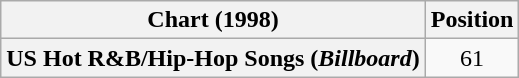<table class="wikitable plainrowheaders" style="text-align:center">
<tr>
<th scope="col">Chart (1998)</th>
<th scope="col">Position</th>
</tr>
<tr>
<th scope="row">US Hot R&B/Hip-Hop Songs (<em>Billboard</em>)</th>
<td>61</td>
</tr>
</table>
